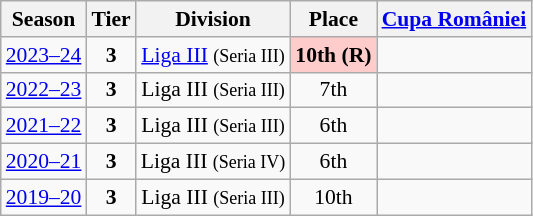<table class="wikitable" style="text-align:center; font-size:90%">
<tr>
<th>Season</th>
<th>Tier</th>
<th>Division</th>
<th>Place</th>
<th><a href='#'>Cupa României</a></th>
</tr>
<tr>
<td><a href='#'>2023–24</a></td>
<td><strong>3</strong></td>
<td><a href='#'>Liga III</a> <small>(Seria III)</small></td>
<td align=center bgcolor=FFCCCC><strong>10th</strong> <strong>(R)</strong></td>
<td></td>
</tr>
<tr>
<td><a href='#'>2022–23</a></td>
<td><strong>3</strong></td>
<td>Liga III <small>(Seria III)</small></td>
<td>7th</td>
<td></td>
</tr>
<tr>
<td><a href='#'>2021–22</a></td>
<td><strong>3</strong></td>
<td>Liga III <small>(Seria III)</small></td>
<td>6th</td>
<td></td>
</tr>
<tr>
<td><a href='#'>2020–21</a></td>
<td><strong>3</strong></td>
<td>Liga III <small>(Seria IV)</small></td>
<td>6th</td>
<td></td>
</tr>
<tr>
<td><a href='#'>2019–20</a></td>
<td><strong>3</strong></td>
<td>Liga III <small>(Seria III)</small></td>
<td>10th</td>
<td></td>
</tr>
</table>
